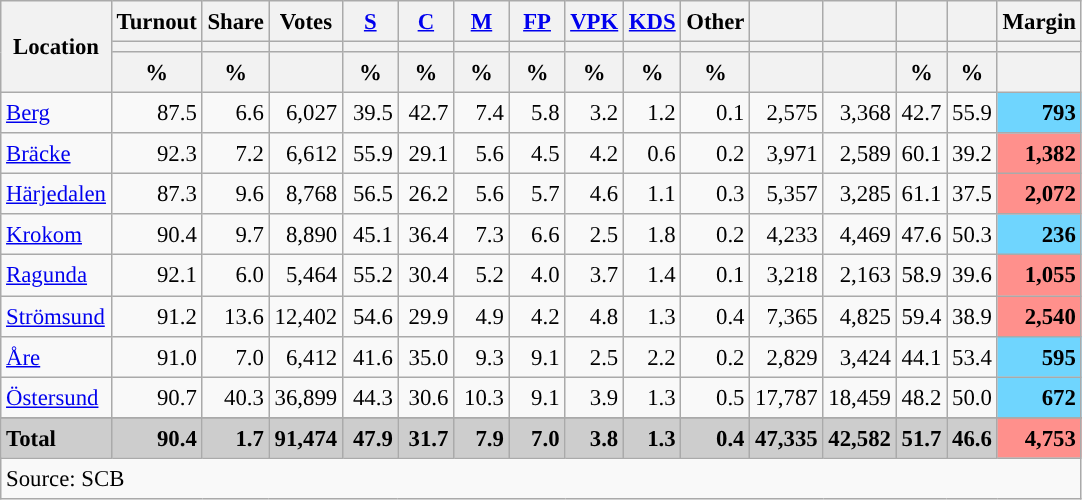<table class="wikitable sortable" style="text-align:right; font-size:95%; line-height:20px;">
<tr>
<th rowspan="3">Location</th>
<th>Turnout</th>
<th>Share</th>
<th>Votes</th>
<th width="30px" class="unsortable"><a href='#'>S</a></th>
<th width="30px" class="unsortable"><a href='#'>C</a></th>
<th width="30px" class="unsortable"><a href='#'>M</a></th>
<th width="30px" class="unsortable"><a href='#'>FP</a></th>
<th width="30px" class="unsortable"><a href='#'>VPK</a></th>
<th width="30px" class="unsortable"><a href='#'>KDS</a></th>
<th width="30px" class="unsortable">Other</th>
<th></th>
<th></th>
<th></th>
<th></th>
<th>Margin</th>
</tr>
<tr>
<th></th>
<th></th>
<th></th>
<th style="background:"></th>
<th style="background:"></th>
<th style="background:"></th>
<th style="background:"></th>
<th style="background:"></th>
<th style="background:"></th>
<th style="background:"></th>
<th style="background:"></th>
<th style="background:"></th>
<th style="background:"></th>
<th style="background:"></th>
<th></th>
</tr>
<tr>
<th data-sort-type="number">%</th>
<th data-sort-type="number">%</th>
<th></th>
<th data-sort-type="number">%</th>
<th data-sort-type="number">%</th>
<th data-sort-type="number">%</th>
<th data-sort-type="number">%</th>
<th data-sort-type="number">%</th>
<th data-sort-type="number">%</th>
<th data-sort-type="number">%</th>
<th data-sort-type="number"></th>
<th data-sort-type="number"></th>
<th data-sort-type="number">%</th>
<th data-sort-type="number">%</th>
<th data-sort-type="number"></th>
</tr>
<tr>
<td align=left><a href='#'>Berg</a></td>
<td>87.5</td>
<td>6.6</td>
<td>6,027</td>
<td>39.5</td>
<td>42.7</td>
<td>7.4</td>
<td>5.8</td>
<td>3.2</td>
<td>1.2</td>
<td>0.1</td>
<td>2,575</td>
<td>3,368</td>
<td>42.7</td>
<td>55.9</td>
<td bgcolor=#6fd5fe><strong>793</strong></td>
</tr>
<tr>
<td align=left><a href='#'>Bräcke</a></td>
<td>92.3</td>
<td>7.2</td>
<td>6,612</td>
<td>55.9</td>
<td>29.1</td>
<td>5.6</td>
<td>4.5</td>
<td>4.2</td>
<td>0.6</td>
<td>0.2</td>
<td>3,971</td>
<td>2,589</td>
<td>60.1</td>
<td>39.2</td>
<td bgcolor=#ff908c><strong>1,382</strong></td>
</tr>
<tr>
<td align=left><a href='#'>Härjedalen</a></td>
<td>87.3</td>
<td>9.6</td>
<td>8,768</td>
<td>56.5</td>
<td>26.2</td>
<td>5.6</td>
<td>5.7</td>
<td>4.6</td>
<td>1.1</td>
<td>0.3</td>
<td>5,357</td>
<td>3,285</td>
<td>61.1</td>
<td>37.5</td>
<td bgcolor=#ff908c><strong>2,072</strong></td>
</tr>
<tr>
<td align=left><a href='#'>Krokom</a></td>
<td>90.4</td>
<td>9.7</td>
<td>8,890</td>
<td>45.1</td>
<td>36.4</td>
<td>7.3</td>
<td>6.6</td>
<td>2.5</td>
<td>1.8</td>
<td>0.2</td>
<td>4,233</td>
<td>4,469</td>
<td>47.6</td>
<td>50.3</td>
<td bgcolor=#6fd5fe><strong>236</strong></td>
</tr>
<tr>
<td align=left><a href='#'>Ragunda</a></td>
<td>92.1</td>
<td>6.0</td>
<td>5,464</td>
<td>55.2</td>
<td>30.4</td>
<td>5.2</td>
<td>4.0</td>
<td>3.7</td>
<td>1.4</td>
<td>0.1</td>
<td>3,218</td>
<td>2,163</td>
<td>58.9</td>
<td>39.6</td>
<td bgcolor=#ff908c><strong>1,055</strong></td>
</tr>
<tr>
<td align=left><a href='#'>Strömsund</a></td>
<td>91.2</td>
<td>13.6</td>
<td>12,402</td>
<td>54.6</td>
<td>29.9</td>
<td>4.9</td>
<td>4.2</td>
<td>4.8</td>
<td>1.3</td>
<td>0.4</td>
<td>7,365</td>
<td>4,825</td>
<td>59.4</td>
<td>38.9</td>
<td bgcolor=#ff908c><strong>2,540</strong></td>
</tr>
<tr>
<td align=left><a href='#'>Åre</a></td>
<td>91.0</td>
<td>7.0</td>
<td>6,412</td>
<td>41.6</td>
<td>35.0</td>
<td>9.3</td>
<td>9.1</td>
<td>2.5</td>
<td>2.2</td>
<td>0.2</td>
<td>2,829</td>
<td>3,424</td>
<td>44.1</td>
<td>53.4</td>
<td bgcolor=#6fd5fe><strong>595</strong></td>
</tr>
<tr>
<td align=left><a href='#'>Östersund</a></td>
<td>90.7</td>
<td>40.3</td>
<td>36,899</td>
<td>44.3</td>
<td>30.6</td>
<td>10.3</td>
<td>9.1</td>
<td>3.9</td>
<td>1.3</td>
<td>0.5</td>
<td>17,787</td>
<td>18,459</td>
<td>48.2</td>
<td>50.0</td>
<td bgcolor=#6fd5fe><strong>672</strong></td>
</tr>
<tr>
</tr>
<tr style="background:#CDCDCD;">
<td align=left><strong>Total</strong></td>
<td><strong>90.4</strong></td>
<td><strong>1.7</strong></td>
<td><strong>91,474</strong></td>
<td><strong>47.9</strong></td>
<td><strong>31.7</strong></td>
<td><strong>7.9</strong></td>
<td><strong>7.0</strong></td>
<td><strong>3.8</strong></td>
<td><strong>1.3</strong></td>
<td><strong>0.4</strong></td>
<td><strong>47,335</strong></td>
<td><strong>42,582</strong></td>
<td><strong>51.7</strong></td>
<td><strong>46.6</strong></td>
<td bgcolor=#ff908c><strong>4,753</strong></td>
</tr>
<tr>
<td align=left colspan=16>Source: SCB </td>
</tr>
</table>
